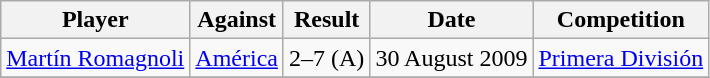<table class="wikitable">
<tr>
<th>Player</th>
<th>Against</th>
<th>Result</th>
<th>Date</th>
<th>Competition</th>
</tr>
<tr>
<td> <a href='#'>Martín Romagnoli</a></td>
<td><a href='#'>América</a></td>
<td>2–7 (A)</td>
<td>30 August 2009</td>
<td><a href='#'>Primera División</a></td>
</tr>
<tr>
</tr>
</table>
